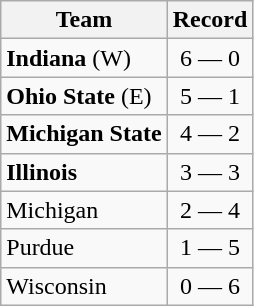<table class="wikitable" style="text-align:center;">
<tr>
<th>Team</th>
<th>Record</th>
</tr>
<tr>
<td style="text-align:left"><strong>Indiana</strong> (W)</td>
<td>6 — 0</td>
</tr>
<tr>
<td style="text-align:left"><strong>Ohio State</strong> (E)</td>
<td>5 — 1</td>
</tr>
<tr>
<td style="text-align:left"><strong>Michigan State</strong></td>
<td>4 — 2</td>
</tr>
<tr>
<td style="text-align:left"><strong>Illinois</strong></td>
<td>3 — 3</td>
</tr>
<tr>
<td style="text-align:left">Michigan</td>
<td>2 — 4</td>
</tr>
<tr>
<td style="text-align:left">Purdue</td>
<td>1 — 5</td>
</tr>
<tr>
<td style="text-align:left">Wisconsin</td>
<td>0 — 6</td>
</tr>
</table>
